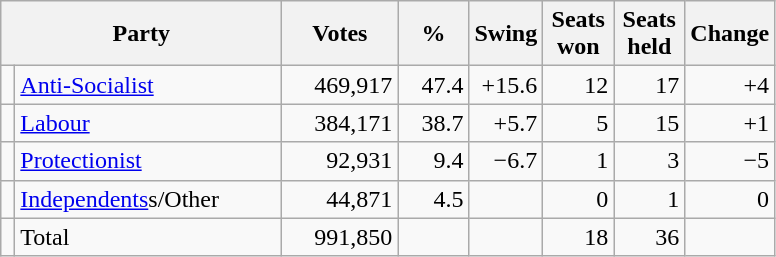<table class="wikitable">
<tr>
<th colspan=2 style="width:180px">Party</th>
<th style="width:70px">Votes</th>
<th style="width:40px">%</th>
<th style="width:40px">Swing</th>
<th style="width:40px">Seats won</th>
<th style="width:40px">Seats held</th>
<th style="width:40px">Change</th>
</tr>
<tr>
<td></td>
<td><a href='#'>Anti-Socialist</a></td>
<td style="text-align:right">469,917</td>
<td style="text-align:right">47.4</td>
<td style="text-align:right">+15.6</td>
<td style="text-align:right">12</td>
<td style="text-align:right">17</td>
<td style="text-align:right">+4</td>
</tr>
<tr>
<td></td>
<td><a href='#'>Labour</a></td>
<td style="text-align:right">384,171</td>
<td style="text-align:right">38.7</td>
<td style="text-align:right">+5.7</td>
<td style="text-align:right">5</td>
<td style="text-align:right">15</td>
<td style="text-align:right">+1</td>
</tr>
<tr>
<td></td>
<td><a href='#'>Protectionist</a></td>
<td style="text-align:right">92,931</td>
<td style="text-align:right">9.4</td>
<td style="text-align:right">−6.7</td>
<td style="text-align:right">1</td>
<td style="text-align:right">3</td>
<td style="text-align:right">−5</td>
</tr>
<tr>
<td></td>
<td><a href='#'>Independents</a>s/Other</td>
<td style="text-align:right">44,871</td>
<td style="text-align:right">4.5</td>
<td style="text-align:right"></td>
<td style="text-align:right">0</td>
<td style="text-align:right">1</td>
<td style="text-align:right">0</td>
</tr>
<tr>
<td></td>
<td>Total</td>
<td style="text-align:right">991,850</td>
<td style="text-align:right"></td>
<td style="text-align:right"></td>
<td style="text-align:right">18</td>
<td style="text-align:right">36</td>
<td style="text-align:right"></td>
</tr>
</table>
